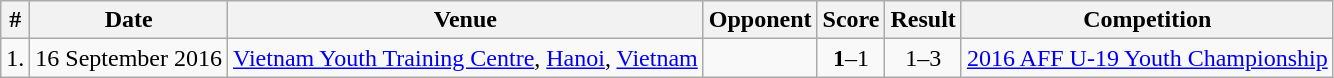<table class="wikitable">
<tr>
<th>#</th>
<th>Date</th>
<th>Venue</th>
<th>Opponent</th>
<th>Score</th>
<th>Result</th>
<th>Competition</th>
</tr>
<tr>
<td>1.</td>
<td>16 September 2016</td>
<td><a href='#'>Vietnam Youth Training Centre</a>, <a href='#'>Hanoi</a>, <a href='#'>Vietnam</a></td>
<td></td>
<td align=center><strong>1</strong>–1</td>
<td align=center>1–3</td>
<td><a href='#'>2016 AFF U-19 Youth Championship</a></td>
</tr>
</table>
